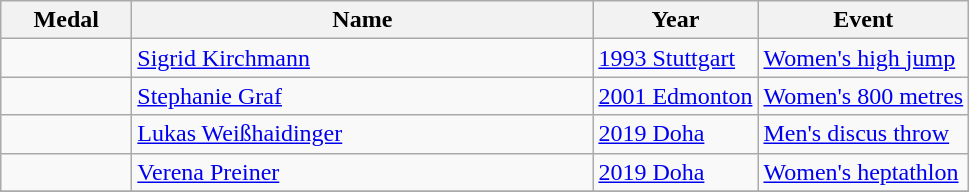<table class="wikitable sortable">
<tr>
<th style="width:5em;">Medal</th>
<th width=300>Name</th>
<th>Year</th>
<th>Event</th>
</tr>
<tr>
<td></td>
<td><a href='#'>Sigrid Kirchmann</a></td>
<td><a href='#'>1993 Stuttgart</a></td>
<td><a href='#'>Women's high jump</a></td>
</tr>
<tr>
<td></td>
<td><a href='#'>Stephanie Graf</a></td>
<td><a href='#'>2001 Edmonton</a></td>
<td><a href='#'>Women's 800 metres</a></td>
</tr>
<tr>
<td></td>
<td><a href='#'>Lukas Weißhaidinger</a></td>
<td><a href='#'>2019 Doha</a></td>
<td><a href='#'>Men's discus throw</a></td>
</tr>
<tr>
<td></td>
<td><a href='#'>Verena Preiner</a></td>
<td><a href='#'>2019 Doha</a></td>
<td><a href='#'>Women's heptathlon</a></td>
</tr>
<tr>
</tr>
</table>
